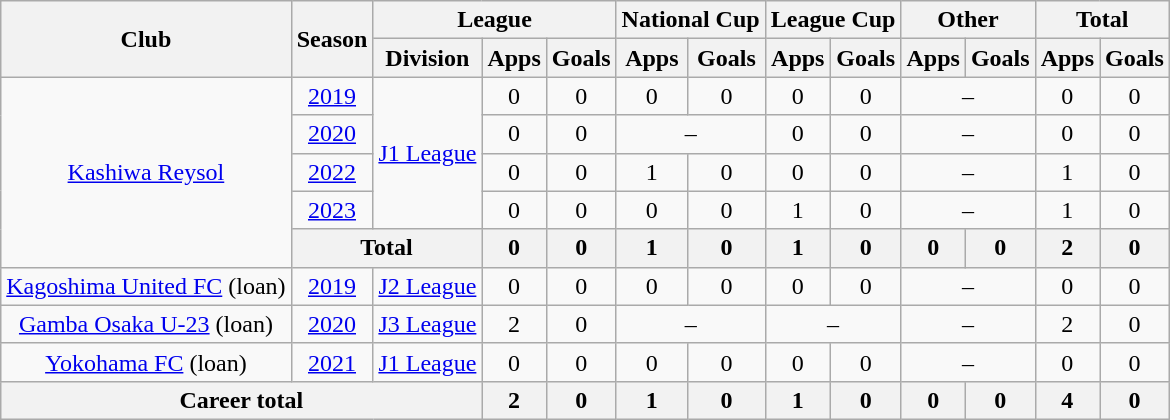<table class="wikitable" style="text-align: center">
<tr>
<th rowspan="2">Club</th>
<th rowspan="2">Season</th>
<th colspan="3">League</th>
<th colspan="2">National Cup</th>
<th colspan="2">League Cup</th>
<th colspan="2">Other</th>
<th colspan="2">Total</th>
</tr>
<tr>
<th>Division</th>
<th>Apps</th>
<th>Goals</th>
<th>Apps</th>
<th>Goals</th>
<th>Apps</th>
<th>Goals</th>
<th>Apps</th>
<th>Goals</th>
<th>Apps</th>
<th>Goals</th>
</tr>
<tr>
<td rowspan="5"><a href='#'>Kashiwa Reysol</a></td>
<td><a href='#'>2019</a></td>
<td rowspan="4"><a href='#'>J1 League</a></td>
<td>0</td>
<td>0</td>
<td>0</td>
<td>0</td>
<td>0</td>
<td>0</td>
<td colspan="2">–</td>
<td>0</td>
<td>0</td>
</tr>
<tr>
<td><a href='#'>2020</a></td>
<td>0</td>
<td>0</td>
<td colspan="2">–</td>
<td>0</td>
<td>0</td>
<td colspan="2">–</td>
<td>0</td>
<td>0</td>
</tr>
<tr>
<td><a href='#'>2022</a></td>
<td>0</td>
<td>0</td>
<td>1</td>
<td>0</td>
<td>0</td>
<td>0</td>
<td colspan="2">–</td>
<td>1</td>
<td>0</td>
</tr>
<tr>
<td><a href='#'>2023</a></td>
<td>0</td>
<td>0</td>
<td>0</td>
<td>0</td>
<td>1</td>
<td>0</td>
<td colspan="2">–</td>
<td>1</td>
<td>0</td>
</tr>
<tr>
<th colspan=2>Total</th>
<th>0</th>
<th>0</th>
<th>1</th>
<th>0</th>
<th>1</th>
<th>0</th>
<th>0</th>
<th>0</th>
<th>2</th>
<th>0</th>
</tr>
<tr>
<td><a href='#'>Kagoshima United FC</a> (loan)</td>
<td><a href='#'>2019</a></td>
<td><a href='#'>J2 League</a></td>
<td>0</td>
<td>0</td>
<td>0</td>
<td>0</td>
<td>0</td>
<td>0</td>
<td colspan="2">–</td>
<td>0</td>
<td>0</td>
</tr>
<tr>
<td><a href='#'>Gamba Osaka U-23</a> (loan)</td>
<td><a href='#'>2020</a></td>
<td><a href='#'>J3 League</a></td>
<td>2</td>
<td>0</td>
<td colspan="2">–</td>
<td colspan="2">–</td>
<td colspan="2">–</td>
<td>2</td>
<td>0</td>
</tr>
<tr>
<td><a href='#'>Yokohama FC</a> (loan)</td>
<td><a href='#'>2021</a></td>
<td><a href='#'>J1 League</a></td>
<td>0</td>
<td>0</td>
<td>0</td>
<td>0</td>
<td>0</td>
<td>0</td>
<td colspan="2">–</td>
<td>0</td>
<td>0</td>
</tr>
<tr>
<th colspan=3>Career total</th>
<th>2</th>
<th>0</th>
<th>1</th>
<th>0</th>
<th>1</th>
<th>0</th>
<th>0</th>
<th>0</th>
<th>4</th>
<th>0</th>
</tr>
</table>
